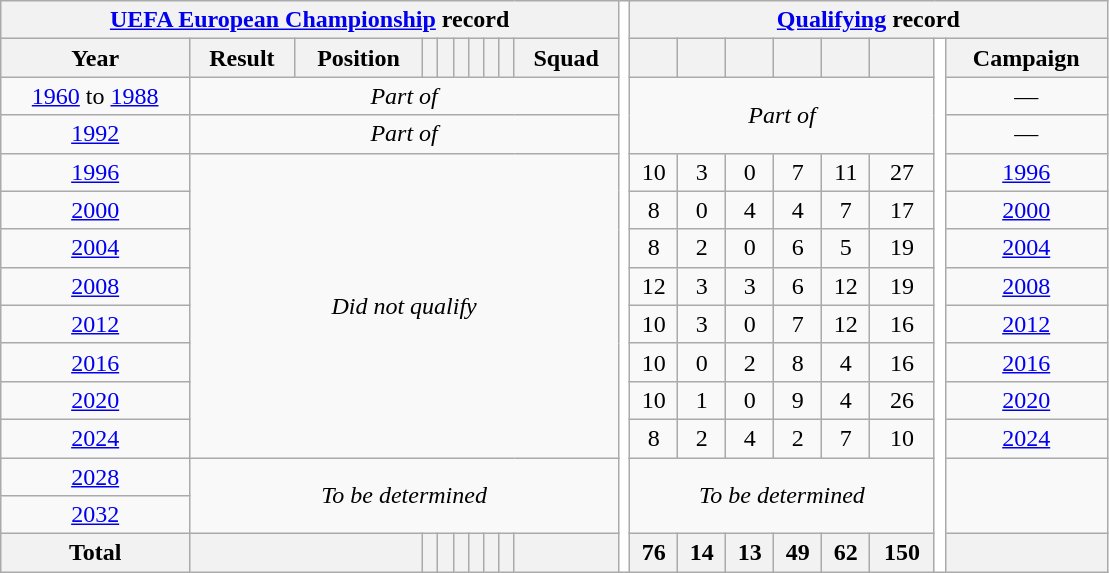<table class="wikitable" style="text-align: center;">
<tr>
<th colspan=10><a href='#'>UEFA European Championship</a> record</th>
<th style="width:1%;background:white" rowspan=15></th>
<th colspan=8><a href='#'>Qualifying</a> record</th>
</tr>
<tr>
<th>Year</th>
<th>Result</th>
<th>Position</th>
<th></th>
<th></th>
<th></th>
<th></th>
<th></th>
<th></th>
<th>Squad</th>
<th></th>
<th></th>
<th></th>
<th></th>
<th></th>
<th></th>
<th style="width:1%;background:white" rowspan=14></th>
<th colspan="1">Campaign</th>
</tr>
<tr>
<td><a href='#'>1960</a> to <a href='#'>1988</a></td>
<td colspan=9><em>Part of </em></td>
<td colspan=6 rowspan=2><em>Part of </em></td>
<td rowspan=1>—</td>
</tr>
<tr>
<td><a href='#'>1992</a></td>
<td colspan=9><em>Part of </em></td>
<td rowspan=1>—</td>
</tr>
<tr>
<td> <a href='#'>1996</a></td>
<td colspan=9 rowspan=8><em>Did not qualify</em></td>
<td>10</td>
<td>3</td>
<td>0</td>
<td>7</td>
<td>11</td>
<td>27</td>
<td><a href='#'>1996</a></td>
</tr>
<tr>
<td>  <a href='#'>2000</a></td>
<td>8</td>
<td>0</td>
<td>4</td>
<td>4</td>
<td>7</td>
<td>17</td>
<td><a href='#'>2000</a></td>
</tr>
<tr>
<td> <a href='#'>2004</a></td>
<td>8</td>
<td>2</td>
<td>0</td>
<td>6</td>
<td>5</td>
<td>19</td>
<td><a href='#'>2004</a></td>
</tr>
<tr>
<td>  <a href='#'>2008</a></td>
<td>12</td>
<td>3</td>
<td>3</td>
<td>6</td>
<td>12</td>
<td>19</td>
<td><a href='#'>2008</a></td>
</tr>
<tr>
<td>  <a href='#'>2012</a></td>
<td>10</td>
<td>3</td>
<td>0</td>
<td>7</td>
<td>12</td>
<td>16</td>
<td><a href='#'>2012</a></td>
</tr>
<tr>
<td> <a href='#'>2016</a></td>
<td>10</td>
<td>0</td>
<td>2</td>
<td>8</td>
<td>4</td>
<td>16</td>
<td><a href='#'>2016</a></td>
</tr>
<tr>
<td> <a href='#'>2020</a></td>
<td>10</td>
<td>1</td>
<td>0</td>
<td>9</td>
<td>4</td>
<td>26</td>
<td><a href='#'>2020</a></td>
</tr>
<tr>
<td> <a href='#'>2024</a></td>
<td>8</td>
<td>2</td>
<td>4</td>
<td>2</td>
<td>7</td>
<td>10</td>
<td><a href='#'>2024</a></td>
</tr>
<tr>
<td>    <a href='#'>2028</a></td>
<td colspan=9 rowspan=2><em>To be determined</em></td>
<td colspan=6 rowspan=2><em>To be determined</em></td>
<td rowspan=2></td>
</tr>
<tr>
<td>  <a href='#'>2032</a></td>
</tr>
<tr>
<th>Total</th>
<th colspan=2></th>
<th></th>
<th></th>
<th></th>
<th></th>
<th></th>
<th></th>
<th></th>
<th>76</th>
<th>14</th>
<th>13</th>
<th>49</th>
<th>62</th>
<th>150</th>
<th></th>
</tr>
</table>
